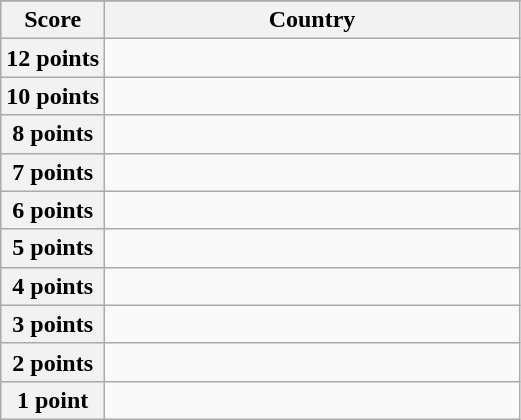<table class="wikitable">
<tr>
</tr>
<tr>
<th scope="col" width="20%">Score</th>
<th scope="col">Country</th>
</tr>
<tr>
<th scope="row">12 points</th>
<td></td>
</tr>
<tr>
<th scope="row">10 points</th>
<td></td>
</tr>
<tr>
<th scope="row">8 points</th>
<td></td>
</tr>
<tr>
<th scope="row">7 points</th>
<td></td>
</tr>
<tr>
<th scope="row">6 points</th>
<td></td>
</tr>
<tr>
<th scope="row">5 points</th>
<td></td>
</tr>
<tr>
<th scope="row">4 points</th>
<td></td>
</tr>
<tr>
<th scope="row">3 points</th>
<td></td>
</tr>
<tr>
<th scope="row">2 points</th>
<td></td>
</tr>
<tr>
<th scope="row">1 point</th>
<td></td>
</tr>
</table>
